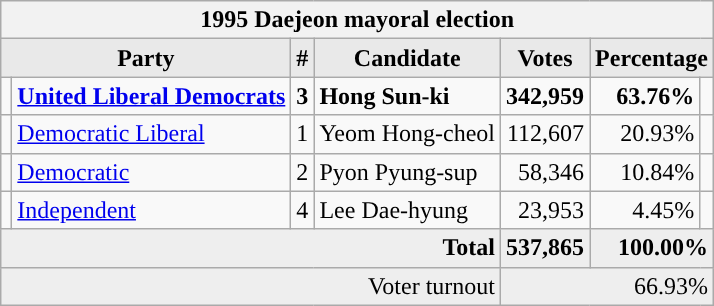<table class="wikitable">
<tr>
<th colspan="7">1995 Daejeon mayoral election</th>
</tr>
<tr>
<th style="background-color:#E9E9E9" colspan=2>Party</th>
<th style="background-color:#E9E9E9">#</th>
<th style="background-color:#E9E9E9">Candidate</th>
<th style="background-color:#E9E9E9">Votes</th>
<th style="background-color:#E9E9E9" colspan=2>Percentage</th>
</tr>
<tr style="font-weight:bold">
<td></td>
<td align=left><a href='#'>United Liberal Democrats</a></td>
<td align=center>3</td>
<td align=left>Hong Sun-ki</td>
<td align=right>342,959</td>
<td align=right>63.76%</td>
<td align=right></td>
</tr>
<tr>
<td></td>
<td align=left><a href='#'>Democratic Liberal</a></td>
<td align=center>1</td>
<td align=left>Yeom Hong-cheol</td>
<td align=right>112,607</td>
<td align=right>20.93%</td>
<td align=right></td>
</tr>
<tr>
<td></td>
<td align=left><a href='#'>Democratic</a></td>
<td align=center>2</td>
<td align=left>Pyon Pyung-sup</td>
<td align=right>58,346</td>
<td align=right>10.84%</td>
<td align=right></td>
</tr>
<tr>
<td></td>
<td align=left><a href='#'>Independent</a></td>
<td align=center>4</td>
<td align=left>Lee Dae-hyung</td>
<td align=right>23,953</td>
<td align=right>4.45%</td>
<td align=right></td>
</tr>
<tr bgcolor="#EEEEEE" style="font-weight:bold">
<td colspan="4" align=right>Total</td>
<td align=right>537,865</td>
<td align=right colspan=2>100.00%</td>
</tr>
<tr bgcolor="#EEEEEE">
<td colspan="4" align="right">Voter turnout</td>
<td colspan="3" align="right">66.93%</td>
</tr>
</table>
